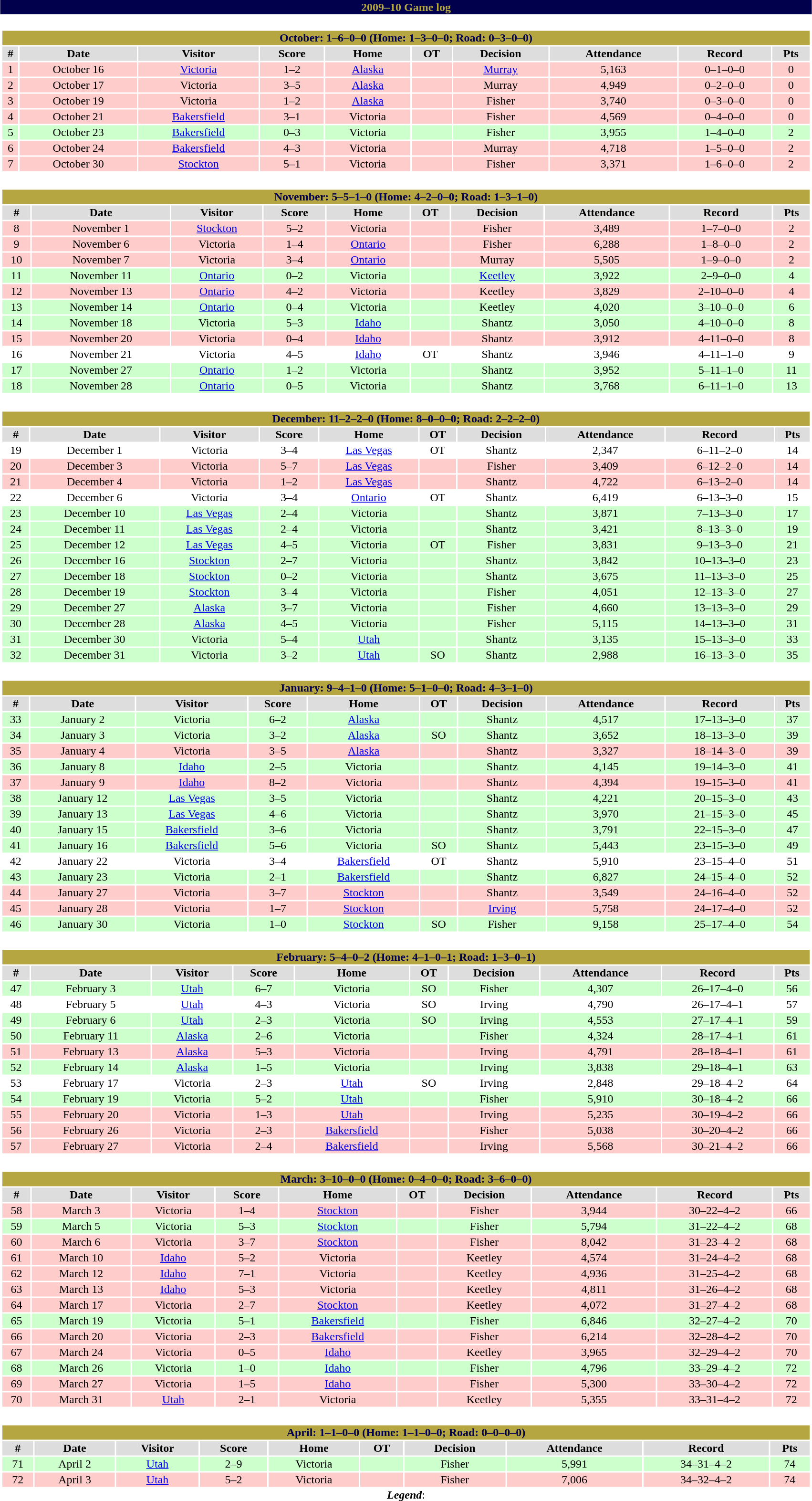<table class="toccolours" width=90% style="clear:both; margin:1.5em auto; text-align:center;">
<tr>
<th colspan=11 style="background:#00004D; color:#B5A642;">2009–10 Game log</th>
</tr>
<tr>
<td colspan=11><br><table class="toccolours collapsible collapsed" width=100%>
<tr>
<th colspan=11 style="background:#B5A642; color:#00004D;">October: 1–6–0–0 (Home: 1–3–0–0; Road: 0–3–0–0)</th>
</tr>
<tr align="center" bgcolor="#dddddd">
<th>#</th>
<th>Date</th>
<th>Visitor</th>
<th>Score</th>
<th>Home</th>
<th>OT</th>
<th>Decision</th>
<th>Attendance</th>
<th>Record</th>
<th>Pts</th>
</tr>
<tr align="center" bgcolor="ffcccc">
<td>1</td>
<td>October 16</td>
<td><a href='#'>Victoria</a></td>
<td>1–2</td>
<td><a href='#'>Alaska</a></td>
<td></td>
<td><a href='#'>Murray</a></td>
<td>5,163</td>
<td>0–1–0–0</td>
<td>0</td>
</tr>
<tr align="center" bgcolor="ffcccc">
<td>2</td>
<td>October 17</td>
<td>Victoria</td>
<td>3–5</td>
<td><a href='#'>Alaska</a></td>
<td></td>
<td>Murray</td>
<td>4,949</td>
<td>0–2–0–0</td>
<td>0</td>
</tr>
<tr align="center" bgcolor="ffcccc">
<td>3</td>
<td>October 19</td>
<td>Victoria</td>
<td>1–2</td>
<td><a href='#'>Alaska</a></td>
<td></td>
<td>Fisher</td>
<td>3,740</td>
<td>0–3–0–0</td>
<td>0</td>
</tr>
<tr align="center" bgcolor="ffcccc">
<td>4</td>
<td>October 21</td>
<td><a href='#'>Bakersfield</a></td>
<td>3–1</td>
<td>Victoria</td>
<td></td>
<td>Fisher</td>
<td>4,569</td>
<td>0–4–0–0</td>
<td>0</td>
</tr>
<tr align="center" bgcolor="ccffcc">
<td>5</td>
<td>October 23</td>
<td><a href='#'>Bakersfield</a></td>
<td>0–3</td>
<td>Victoria</td>
<td></td>
<td>Fisher</td>
<td>3,955</td>
<td>1–4–0–0</td>
<td>2</td>
</tr>
<tr align="center" bgcolor="ffcccc">
<td>6</td>
<td>October 24</td>
<td><a href='#'>Bakersfield</a></td>
<td>4–3</td>
<td>Victoria</td>
<td></td>
<td>Murray</td>
<td>4,718</td>
<td>1–5–0–0</td>
<td>2</td>
</tr>
<tr align="center" bgcolor="ffcccc">
<td>7</td>
<td>October 30</td>
<td><a href='#'>Stockton</a></td>
<td>5–1</td>
<td>Victoria</td>
<td></td>
<td>Fisher</td>
<td>3,371</td>
<td>1–6–0–0</td>
<td>2</td>
</tr>
</table>
</td>
</tr>
<tr>
<td colspan=11><br><table class="toccolours collapsible collapsed" width=100%>
<tr>
<th colspan=10 style="background:#B5A642; color:#00004D;">November: 5–5–1–0 (Home: 4–2–0–0; Road: 1–3–1–0)</th>
</tr>
<tr align="center" bgcolor="#dddddd">
<th>#</th>
<th>Date</th>
<th>Visitor</th>
<th>Score</th>
<th>Home</th>
<th>OT</th>
<th>Decision</th>
<th>Attendance</th>
<th>Record</th>
<th>Pts</th>
</tr>
<tr align="center" bgcolor="ffcccc">
<td>8</td>
<td>November 1</td>
<td><a href='#'>Stockton</a></td>
<td>5–2</td>
<td>Victoria</td>
<td></td>
<td>Fisher</td>
<td>3,489</td>
<td>1–7–0–0</td>
<td>2</td>
</tr>
<tr align="center" bgcolor="ffcccc">
<td>9</td>
<td>November 6</td>
<td>Victoria</td>
<td>1–4</td>
<td><a href='#'>Ontario</a></td>
<td></td>
<td>Fisher</td>
<td>6,288</td>
<td>1–8–0–0</td>
<td>2</td>
</tr>
<tr align="center" bgcolor="ffcccc">
<td>10</td>
<td>November 7</td>
<td>Victoria</td>
<td>3–4</td>
<td><a href='#'>Ontario</a></td>
<td></td>
<td>Murray</td>
<td>5,505</td>
<td>1–9–0–0</td>
<td>2</td>
</tr>
<tr align="center" bgcolor="ccffcc">
<td>11</td>
<td>November 11</td>
<td><a href='#'>Ontario</a></td>
<td>0–2</td>
<td>Victoria</td>
<td></td>
<td><a href='#'>Keetley</a></td>
<td>3,922</td>
<td>2–9–0–0</td>
<td>4</td>
</tr>
<tr align="center" bgcolor="ffcccc">
<td>12</td>
<td>November 13</td>
<td><a href='#'>Ontario</a></td>
<td>4–2</td>
<td>Victoria</td>
<td></td>
<td>Keetley</td>
<td>3,829</td>
<td>2–10–0–0</td>
<td>4</td>
</tr>
<tr align="center" bgcolor="ccffcc">
<td>13</td>
<td>November 14</td>
<td><a href='#'>Ontario</a></td>
<td>0–4</td>
<td>Victoria</td>
<td></td>
<td>Keetley</td>
<td>4,020</td>
<td>3–10–0–0</td>
<td>6</td>
</tr>
<tr align="center" bgcolor="ccffcc">
<td>14</td>
<td>November 18</td>
<td>Victoria</td>
<td>5–3</td>
<td><a href='#'>Idaho</a></td>
<td></td>
<td>Shantz</td>
<td>3,050</td>
<td>4–10–0–0</td>
<td>8</td>
</tr>
<tr align="center" bgcolor="ffcccc">
<td>15</td>
<td>November 20</td>
<td>Victoria</td>
<td>0–4</td>
<td><a href='#'>Idaho</a></td>
<td></td>
<td>Shantz</td>
<td>3,912</td>
<td>4–11–0–0</td>
<td>8</td>
</tr>
<tr align="center">
<td>16</td>
<td>November 21</td>
<td>Victoria</td>
<td>4–5</td>
<td><a href='#'>Idaho</a></td>
<td>OT</td>
<td>Shantz</td>
<td>3,946</td>
<td>4–11–1–0</td>
<td>9</td>
</tr>
<tr align="center" bgcolor="ccffcc">
<td>17</td>
<td>November 27</td>
<td><a href='#'>Ontario</a></td>
<td>1–2</td>
<td>Victoria</td>
<td></td>
<td>Shantz</td>
<td>3,952</td>
<td>5–11–1–0</td>
<td>11</td>
</tr>
<tr align="center" bgcolor="ccffcc">
<td>18</td>
<td>November 28</td>
<td><a href='#'>Ontario</a></td>
<td>0–5</td>
<td>Victoria</td>
<td></td>
<td>Shantz</td>
<td>3,768</td>
<td>6–11–1–0</td>
<td>13</td>
</tr>
</table>
</td>
</tr>
<tr>
<td colspan=11><br><table class="toccolours collapsible collapsed" width=100%>
<tr>
<th colspan=10 style="background:#B5A642; color:#00004D;">December: 11–2–2–0 (Home: 8–0–0–0; Road: 2–2–2–0)</th>
</tr>
<tr align="center" bgcolor="#dddddd">
<th>#</th>
<th>Date</th>
<th>Visitor</th>
<th>Score</th>
<th>Home</th>
<th>OT</th>
<th>Decision</th>
<th>Attendance</th>
<th>Record</th>
<th>Pts</th>
</tr>
<tr align="center">
<td>19</td>
<td>December 1</td>
<td>Victoria</td>
<td>3–4</td>
<td><a href='#'>Las Vegas</a></td>
<td>OT</td>
<td>Shantz</td>
<td>2,347</td>
<td>6–11–2–0</td>
<td>14</td>
</tr>
<tr align="center" bgcolor="ffcccc">
<td>20</td>
<td>December 3</td>
<td>Victoria</td>
<td>5–7</td>
<td><a href='#'>Las Vegas</a></td>
<td></td>
<td>Fisher</td>
<td>3,409</td>
<td>6–12–2–0</td>
<td>14</td>
</tr>
<tr align="center" bgcolor="ffcccc">
<td>21</td>
<td>December 4</td>
<td>Victoria</td>
<td>1–2</td>
<td><a href='#'>Las Vegas</a></td>
<td></td>
<td>Shantz</td>
<td>4,722</td>
<td>6–13–2–0</td>
<td>14</td>
</tr>
<tr align="center">
<td>22</td>
<td>December 6</td>
<td>Victoria</td>
<td>3–4</td>
<td><a href='#'>Ontario</a></td>
<td>OT</td>
<td>Shantz</td>
<td>6,419</td>
<td>6–13–3–0</td>
<td>15</td>
</tr>
<tr align="center" bgcolor="ccffcc">
<td>23</td>
<td>December 10</td>
<td><a href='#'>Las Vegas</a></td>
<td>2–4</td>
<td>Victoria</td>
<td></td>
<td>Shantz</td>
<td>3,871</td>
<td>7–13–3–0</td>
<td>17</td>
</tr>
<tr align="center" bgcolor="ccffcc">
<td>24</td>
<td>December 11</td>
<td><a href='#'>Las Vegas</a></td>
<td>2–4</td>
<td>Victoria</td>
<td></td>
<td>Shantz</td>
<td>3,421</td>
<td>8–13–3–0</td>
<td>19</td>
</tr>
<tr align="center" bgcolor="ccffcc">
<td>25</td>
<td>December 12</td>
<td><a href='#'>Las Vegas</a></td>
<td>4–5</td>
<td>Victoria</td>
<td>OT</td>
<td>Fisher</td>
<td>3,831</td>
<td>9–13–3–0</td>
<td>21</td>
</tr>
<tr align="center" bgcolor="ccffcc">
<td>26</td>
<td>December 16</td>
<td><a href='#'>Stockton</a></td>
<td>2–7</td>
<td>Victoria</td>
<td></td>
<td>Shantz</td>
<td>3,842</td>
<td>10–13–3–0</td>
<td>23</td>
</tr>
<tr align="center" bgcolor="ccffcc">
<td>27</td>
<td>December 18</td>
<td><a href='#'>Stockton</a></td>
<td>0–2</td>
<td>Victoria</td>
<td></td>
<td>Shantz</td>
<td>3,675</td>
<td>11–13–3–0</td>
<td>25</td>
</tr>
<tr align="center" bgcolor="ccffcc">
<td>28</td>
<td>December 19</td>
<td><a href='#'>Stockton</a></td>
<td>3–4</td>
<td>Victoria</td>
<td></td>
<td>Fisher</td>
<td>4,051</td>
<td>12–13–3–0</td>
<td>27</td>
</tr>
<tr align="center" bgcolor="ccffcc">
<td>29</td>
<td>December 27</td>
<td><a href='#'>Alaska</a></td>
<td>3–7</td>
<td>Victoria</td>
<td></td>
<td>Fisher</td>
<td>4,660</td>
<td>13–13–3–0</td>
<td>29</td>
</tr>
<tr align="center" bgcolor="ccffcc">
<td>30</td>
<td>December 28</td>
<td><a href='#'>Alaska</a></td>
<td>4–5</td>
<td>Victoria</td>
<td></td>
<td>Fisher</td>
<td>5,115</td>
<td>14–13–3–0</td>
<td>31</td>
</tr>
<tr align="center" bgcolor="ccffcc">
<td>31</td>
<td>December 30</td>
<td>Victoria</td>
<td>5–4</td>
<td><a href='#'>Utah</a></td>
<td></td>
<td>Shantz</td>
<td>3,135</td>
<td>15–13–3–0</td>
<td>33</td>
</tr>
<tr align="center" bgcolor="ccffcc">
<td>32</td>
<td>December 31</td>
<td>Victoria</td>
<td>3–2</td>
<td><a href='#'>Utah</a></td>
<td>SO</td>
<td>Shantz</td>
<td>2,988</td>
<td>16–13–3–0</td>
<td>35</td>
</tr>
</table>
</td>
</tr>
<tr>
<td colspan=11><br><table class="toccolours collapsible collapsed" width=100%>
<tr>
<th colspan=10 style="background:#B5A642; color:#00004D;">January: 9–4–1–0 (Home: 5–1–0–0; Road: 4–3–1–0)</th>
</tr>
<tr align="center" bgcolor="#dddddd">
<th>#</th>
<th>Date</th>
<th>Visitor</th>
<th>Score</th>
<th>Home</th>
<th>OT</th>
<th>Decision</th>
<th>Attendance</th>
<th>Record</th>
<th>Pts</th>
</tr>
<tr align="center" bgcolor="ccffcc">
<td>33</td>
<td>January 2</td>
<td>Victoria</td>
<td>6–2</td>
<td><a href='#'>Alaska</a></td>
<td></td>
<td>Shantz</td>
<td>4,517</td>
<td>17–13–3–0</td>
<td>37</td>
</tr>
<tr align="center" bgcolor="ccffcc">
<td>34</td>
<td>January 3</td>
<td>Victoria</td>
<td>3–2</td>
<td><a href='#'>Alaska</a></td>
<td>SO</td>
<td>Shantz</td>
<td>3,652</td>
<td>18–13–3–0</td>
<td>39</td>
</tr>
<tr align="center" bgcolor="ffcccc">
<td>35</td>
<td>January 4</td>
<td>Victoria</td>
<td>3–5</td>
<td><a href='#'>Alaska</a></td>
<td></td>
<td>Shantz</td>
<td>3,327</td>
<td>18–14–3–0</td>
<td>39</td>
</tr>
<tr align="center" bgcolor="ccffcc">
<td>36</td>
<td>January 8</td>
<td><a href='#'>Idaho</a></td>
<td>2–5</td>
<td>Victoria</td>
<td></td>
<td>Shantz</td>
<td>4,145</td>
<td>19–14–3–0</td>
<td>41</td>
</tr>
<tr align="center" bgcolor="ffcccc">
<td>37</td>
<td>January 9</td>
<td><a href='#'>Idaho</a></td>
<td>8–2</td>
<td>Victoria</td>
<td></td>
<td>Shantz</td>
<td>4,394</td>
<td>19–15–3–0</td>
<td>41</td>
</tr>
<tr align="center" bgcolor="ccffcc">
<td>38</td>
<td>January 12</td>
<td><a href='#'>Las Vegas</a></td>
<td>3–5</td>
<td>Victoria</td>
<td></td>
<td>Shantz</td>
<td>4,221</td>
<td>20–15–3–0</td>
<td>43</td>
</tr>
<tr align="center" bgcolor="ccffcc">
<td>39</td>
<td>January 13</td>
<td><a href='#'>Las Vegas</a></td>
<td>4–6</td>
<td>Victoria</td>
<td></td>
<td>Shantz</td>
<td>3,970</td>
<td>21–15–3–0</td>
<td>45</td>
</tr>
<tr align="center" bgcolor="ccffcc">
<td>40</td>
<td>January 15</td>
<td><a href='#'>Bakersfield</a></td>
<td>3–6</td>
<td>Victoria</td>
<td></td>
<td>Shantz</td>
<td>3,791</td>
<td>22–15–3–0</td>
<td>47</td>
</tr>
<tr align="center" bgcolor="ccffcc">
<td>41</td>
<td>January 16</td>
<td><a href='#'>Bakersfield</a></td>
<td>5–6</td>
<td>Victoria</td>
<td>SO</td>
<td>Shantz</td>
<td>5,443</td>
<td>23–15–3–0</td>
<td>49</td>
</tr>
<tr align="center">
<td>42</td>
<td>January 22</td>
<td>Victoria</td>
<td>3–4</td>
<td><a href='#'>Bakersfield</a></td>
<td>OT</td>
<td>Shantz</td>
<td>5,910</td>
<td>23–15–4–0</td>
<td>51</td>
</tr>
<tr align="center" bgcolor="ccffcc">
<td>43</td>
<td>January 23</td>
<td>Victoria</td>
<td>2–1</td>
<td><a href='#'>Bakersfield</a></td>
<td></td>
<td>Shantz</td>
<td>6,827</td>
<td>24–15–4–0</td>
<td>52</td>
</tr>
<tr align="center" bgcolor="ffcccc">
<td>44</td>
<td>January 27</td>
<td>Victoria</td>
<td>3–7</td>
<td><a href='#'>Stockton</a></td>
<td></td>
<td>Shantz</td>
<td>3,549</td>
<td>24–16–4–0</td>
<td>52</td>
</tr>
<tr align="center" bgcolor="ffcccc">
<td>45</td>
<td>January 28</td>
<td>Victoria</td>
<td>1–7</td>
<td><a href='#'>Stockton</a></td>
<td></td>
<td><a href='#'>Irving</a></td>
<td>5,758</td>
<td>24–17–4–0</td>
<td>52</td>
</tr>
<tr align="center" bgcolor="ccffcc">
<td>46</td>
<td>January 30</td>
<td>Victoria</td>
<td>1–0</td>
<td><a href='#'>Stockton</a></td>
<td>SO</td>
<td>Fisher</td>
<td>9,158</td>
<td>25–17–4–0</td>
<td>54</td>
</tr>
</table>
</td>
</tr>
<tr>
<td colspan=11><br><table class="toccolours collapsible collapsed" width=100%>
<tr>
<th colspan=10 style="background:#B5A642; color:#00004D;">February: 5–4–0–2 (Home: 4–1–0–1; Road: 1–3–0–1)</th>
</tr>
<tr align="center" bgcolor="#dddddd">
<th>#</th>
<th>Date</th>
<th>Visitor</th>
<th>Score</th>
<th>Home</th>
<th>OT</th>
<th>Decision</th>
<th>Attendance</th>
<th>Record</th>
<th>Pts</th>
</tr>
<tr align="center" bgcolor="ccffcc">
<td>47</td>
<td>February 3</td>
<td><a href='#'>Utah</a></td>
<td>6–7</td>
<td>Victoria</td>
<td>SO</td>
<td>Fisher</td>
<td>4,307</td>
<td>26–17–4–0</td>
<td>56</td>
</tr>
<tr align="center">
<td>48</td>
<td>February 5</td>
<td><a href='#'>Utah</a></td>
<td>4–3</td>
<td>Victoria</td>
<td>SO</td>
<td>Irving</td>
<td>4,790</td>
<td>26–17–4–1</td>
<td>57</td>
</tr>
<tr align="center" bgcolor="ccffcc">
<td>49</td>
<td>February 6</td>
<td><a href='#'>Utah</a></td>
<td>2–3</td>
<td>Victoria</td>
<td>SO</td>
<td>Irving</td>
<td>4,553</td>
<td>27–17–4–1</td>
<td>59</td>
</tr>
<tr align="center" bgcolor="ccffcc">
<td>50</td>
<td>February 11</td>
<td><a href='#'>Alaska</a></td>
<td>2–6</td>
<td>Victoria</td>
<td></td>
<td>Fisher</td>
<td>4,324</td>
<td>28–17–4–1</td>
<td>61</td>
</tr>
<tr align="center" bgcolor="ffcccc">
<td>51</td>
<td>February 13</td>
<td><a href='#'>Alaska</a></td>
<td>5–3</td>
<td>Victoria</td>
<td></td>
<td>Irving</td>
<td>4,791</td>
<td>28–18–4–1</td>
<td>61</td>
</tr>
<tr align="center" bgcolor="ccffcc">
<td>52</td>
<td>February 14</td>
<td><a href='#'>Alaska</a></td>
<td>1–5</td>
<td>Victoria</td>
<td></td>
<td>Irving</td>
<td>3,838</td>
<td>29–18–4–1</td>
<td>63</td>
</tr>
<tr align="center">
<td>53</td>
<td>February 17</td>
<td>Victoria</td>
<td>2–3</td>
<td><a href='#'>Utah</a></td>
<td>SO</td>
<td>Irving</td>
<td>2,848</td>
<td>29–18–4–2</td>
<td>64</td>
</tr>
<tr align="center" bgcolor="ccffcc">
<td>54</td>
<td>February 19</td>
<td>Victoria</td>
<td>5–2</td>
<td><a href='#'>Utah</a></td>
<td></td>
<td>Fisher</td>
<td>5,910</td>
<td>30–18–4–2</td>
<td>66</td>
</tr>
<tr align="center" bgcolor="ffcccc">
<td>55</td>
<td>February 20</td>
<td>Victoria</td>
<td>1–3</td>
<td><a href='#'>Utah</a></td>
<td></td>
<td>Irving</td>
<td>5,235</td>
<td>30–19–4–2</td>
<td>66</td>
</tr>
<tr align="center" bgcolor="ffcccc">
<td>56</td>
<td>February 26</td>
<td>Victoria</td>
<td>2–3</td>
<td><a href='#'>Bakersfield</a></td>
<td></td>
<td>Fisher</td>
<td>5,038</td>
<td>30–20–4–2</td>
<td>66</td>
</tr>
<tr align="center" bgcolor="ffcccc">
<td>57</td>
<td>February 27</td>
<td>Victoria</td>
<td>2–4</td>
<td><a href='#'>Bakersfield</a></td>
<td></td>
<td>Irving</td>
<td>5,568</td>
<td>30–21–4–2</td>
<td>66</td>
</tr>
</table>
</td>
</tr>
<tr>
<td colspan=11><br><table class="toccolours collapsible collapsed" width=100%>
<tr>
<th colspan=10 style="background:#B5A642; color:#00004D;">March: 3–10–0–0 (Home: 0–4–0–0; Road: 3–6–0–0)</th>
</tr>
<tr align="center" bgcolor="#dddddd">
<th>#</th>
<th>Date</th>
<th>Visitor</th>
<th>Score</th>
<th>Home</th>
<th>OT</th>
<th>Decision</th>
<th>Attendance</th>
<th>Record</th>
<th>Pts</th>
</tr>
<tr align="center" bgcolor="ffcccc">
<td>58</td>
<td>March 3</td>
<td>Victoria</td>
<td>1–4</td>
<td><a href='#'>Stockton</a></td>
<td></td>
<td>Fisher</td>
<td>3,944</td>
<td>30–22–4–2</td>
<td>66</td>
</tr>
<tr align="center" bgcolor="ccffcc">
<td>59</td>
<td>March 5</td>
<td>Victoria</td>
<td>5–3</td>
<td><a href='#'>Stockton</a></td>
<td></td>
<td>Fisher</td>
<td>5,794</td>
<td>31–22–4–2</td>
<td>68</td>
</tr>
<tr align="center" bgcolor="ffcccc">
<td>60</td>
<td>March 6</td>
<td>Victoria</td>
<td>3–7</td>
<td><a href='#'>Stockton</a></td>
<td></td>
<td>Fisher</td>
<td>8,042</td>
<td>31–23–4–2</td>
<td>68</td>
</tr>
<tr align="center" bgcolor="ffcccc">
<td>61</td>
<td>March 10</td>
<td><a href='#'>Idaho</a></td>
<td>5–2</td>
<td>Victoria</td>
<td></td>
<td>Keetley</td>
<td>4,574</td>
<td>31–24–4–2</td>
<td>68</td>
</tr>
<tr align="center" bgcolor="ffcccc">
<td>62</td>
<td>March 12</td>
<td><a href='#'>Idaho</a></td>
<td>7–1</td>
<td>Victoria</td>
<td></td>
<td>Keetley</td>
<td>4,936</td>
<td>31–25–4–2</td>
<td>68</td>
</tr>
<tr align="center" bgcolor="ffcccc">
<td>63</td>
<td>March 13</td>
<td><a href='#'>Idaho</a></td>
<td>5–3</td>
<td>Victoria</td>
<td></td>
<td>Keetley</td>
<td>4,811</td>
<td>31–26–4–2</td>
<td>68</td>
</tr>
<tr align="center" bgcolor="ffcccc">
<td>64</td>
<td>March 17</td>
<td>Victoria</td>
<td>2–7</td>
<td><a href='#'>Stockton</a></td>
<td></td>
<td>Keetley</td>
<td>4,072</td>
<td>31–27–4–2</td>
<td>68</td>
</tr>
<tr align="center" bgcolor="ccffcc">
<td>65</td>
<td>March 19</td>
<td>Victoria</td>
<td>5–1</td>
<td><a href='#'>Bakersfield</a></td>
<td></td>
<td>Fisher</td>
<td>6,846</td>
<td>32–27–4–2</td>
<td>70</td>
</tr>
<tr align="center" bgcolor="ffcccc">
<td>66</td>
<td>March 20</td>
<td>Victoria</td>
<td>2–3</td>
<td><a href='#'>Bakersfield</a></td>
<td></td>
<td>Fisher</td>
<td>6,214</td>
<td>32–28–4–2</td>
<td>70</td>
</tr>
<tr align="center" bgcolor="ffcccc">
<td>67</td>
<td>March 24</td>
<td>Victoria</td>
<td>0–5</td>
<td><a href='#'>Idaho</a></td>
<td></td>
<td>Keetley</td>
<td>3,965</td>
<td>32–29–4–2</td>
<td>70</td>
</tr>
<tr align="center" bgcolor="ccffcc">
<td>68</td>
<td>March 26</td>
<td>Victoria</td>
<td>1–0</td>
<td><a href='#'>Idaho</a></td>
<td></td>
<td>Fisher</td>
<td>4,796</td>
<td>33–29–4–2</td>
<td>72</td>
</tr>
<tr align="center" bgcolor="ffcccc">
<td>69</td>
<td>March 27</td>
<td>Victoria</td>
<td>1–5</td>
<td><a href='#'>Idaho</a></td>
<td></td>
<td>Fisher</td>
<td>5,300</td>
<td>33–30–4–2</td>
<td>72</td>
</tr>
<tr align="center" bgcolor="ffcccc">
<td>70</td>
<td>March 31</td>
<td><a href='#'>Utah</a></td>
<td>2–1</td>
<td>Victoria</td>
<td></td>
<td>Keetley</td>
<td>5,355</td>
<td>33–31–4–2</td>
<td>72</td>
</tr>
</table>
</td>
</tr>
<tr>
<td colspan=11><br><table class="toccolours collapsible collapsed" width=100%>
<tr>
<th colspan=10 style="background:#B5A642; color:#00004D;">April: 1–1–0–0 (Home: 1–1–0–0; Road: 0–0–0–0)</th>
</tr>
<tr align="center" bgcolor="#dddddd">
<th>#</th>
<th>Date</th>
<th>Visitor</th>
<th>Score</th>
<th>Home</th>
<th>OT</th>
<th>Decision</th>
<th>Attendance</th>
<th>Record</th>
<th>Pts</th>
</tr>
<tr align="center" bgcolor="ccffcc">
<td>71</td>
<td>April 2</td>
<td><a href='#'>Utah</a></td>
<td>2–9</td>
<td>Victoria</td>
<td></td>
<td>Fisher</td>
<td>5,991</td>
<td>34–31–4–2</td>
<td>74</td>
</tr>
<tr align="center" bgcolor="ffcccc">
<td>72</td>
<td>April 3</td>
<td><a href='#'>Utah</a></td>
<td>5–2</td>
<td>Victoria</td>
<td></td>
<td>Fisher</td>
<td>7,006</td>
<td>34–32–4–2</td>
<td>74</td>
</tr>
</table>
<strong><em>Legend</em></strong>:


</td>
</tr>
</table>
